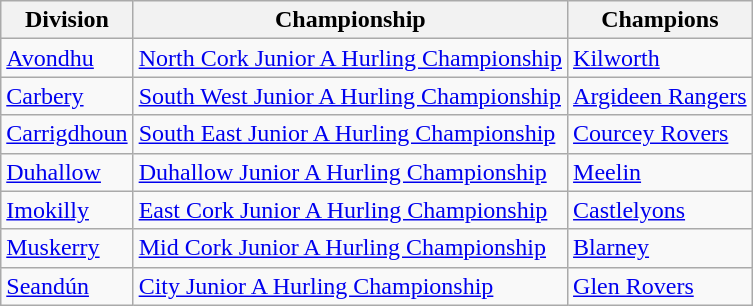<table class="wikitable">
<tr>
<th>Division</th>
<th>Championship</th>
<th>Champions</th>
</tr>
<tr>
<td><a href='#'>Avondhu</a></td>
<td><a href='#'>North Cork Junior A Hurling Championship</a></td>
<td><a href='#'>Kilworth</a></td>
</tr>
<tr>
<td><a href='#'>Carbery</a></td>
<td><a href='#'>South West Junior A Hurling Championship</a></td>
<td><a href='#'>Argideen Rangers</a></td>
</tr>
<tr>
<td><a href='#'>Carrigdhoun</a></td>
<td><a href='#'>South East Junior A Hurling Championship</a></td>
<td><a href='#'>Courcey Rovers</a></td>
</tr>
<tr>
<td><a href='#'>Duhallow</a></td>
<td><a href='#'>Duhallow Junior A Hurling Championship</a></td>
<td><a href='#'>Meelin</a></td>
</tr>
<tr>
<td><a href='#'>Imokilly</a></td>
<td><a href='#'>East Cork Junior A Hurling Championship</a></td>
<td><a href='#'>Castlelyons</a></td>
</tr>
<tr>
<td><a href='#'>Muskerry</a></td>
<td><a href='#'>Mid Cork Junior A Hurling Championship</a></td>
<td><a href='#'>Blarney</a></td>
</tr>
<tr>
<td><a href='#'>Seandún</a></td>
<td><a href='#'>City Junior A Hurling Championship</a></td>
<td><a href='#'>Glen Rovers</a></td>
</tr>
</table>
